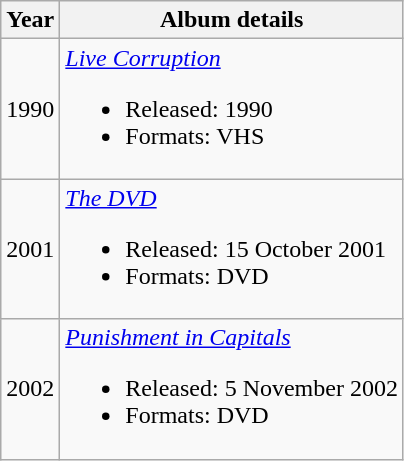<table class="wikitable">
<tr>
<th>Year</th>
<th>Album details</th>
</tr>
<tr>
<td align="center">1990</td>
<td style="text-align:left;"><em><a href='#'>Live Corruption</a></em><br><ul><li>Released: 1990</li><li>Formats: VHS</li></ul></td>
</tr>
<tr>
<td align="center">2001</td>
<td style="text-align:left;"><em><a href='#'>The DVD</a></em><br><ul><li>Released: 15 October 2001</li><li>Formats: DVD</li></ul></td>
</tr>
<tr>
<td align="center">2002</td>
<td style="text-align:left;"><em><a href='#'>Punishment in Capitals</a></em><br><ul><li>Released: 5 November 2002</li><li>Formats: DVD</li></ul></td>
</tr>
</table>
